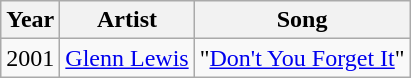<table class="wikitable plainrowheaders sortable" style="margin-right: 0;">
<tr>
<th scope="col">Year</th>
<th scope="col">Artist</th>
<th scope="col">Song</th>
</tr>
<tr>
<td>2001</td>
<td><a href='#'>Glenn Lewis</a></td>
<td>"<a href='#'>Don't You Forget It</a>"</td>
</tr>
</table>
